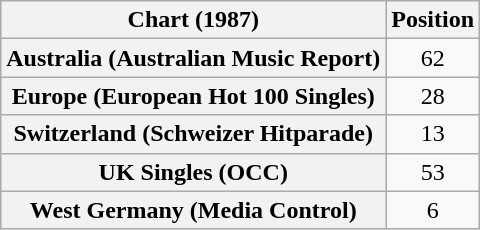<table class="wikitable sortable plainrowheaders" style="text-align:center">
<tr>
<th scope="col">Chart (1987)</th>
<th scope="col">Position</th>
</tr>
<tr>
<th scope="row">Australia (Australian Music Report)</th>
<td>62</td>
</tr>
<tr>
<th scope="row">Europe (European Hot 100 Singles)</th>
<td>28</td>
</tr>
<tr>
<th scope="row">Switzerland (Schweizer Hitparade)</th>
<td>13</td>
</tr>
<tr>
<th scope="row">UK Singles (OCC)</th>
<td>53</td>
</tr>
<tr>
<th scope="row">West Germany (Media Control)</th>
<td>6</td>
</tr>
</table>
